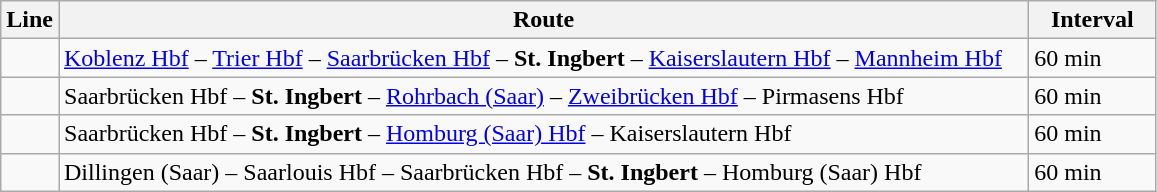<table class="wikitable">
<tr>
<th width="5%">Line</th>
<th width="84%">Route</th>
<th width="11%">Interval</th>
</tr>
<tr>
<td></td>
<td><a href='#'>Koblenz Hbf</a> –  <a href='#'>Trier Hbf</a> – <a href='#'>Saarbrücken Hbf</a> – <strong>St. Ingbert</strong> – <a href='#'>Kaiserslautern Hbf</a> – <a href='#'>Mannheim Hbf</a></td>
<td>60 min</td>
</tr>
<tr>
<td></td>
<td>Saarbrücken Hbf – <strong>St. Ingbert</strong> – <a href='#'>Rohrbach (Saar)</a> – <a href='#'>Zweibrücken Hbf</a> – Pirmasens Hbf</td>
<td>60 min</td>
</tr>
<tr>
<td></td>
<td>Saarbrücken Hbf – <strong>St. Ingbert</strong> – <a href='#'>Homburg (Saar) Hbf</a> – Kaiserslautern Hbf</td>
<td>60 min</td>
</tr>
<tr>
<td></td>
<td>Dillingen (Saar) – Saarlouis Hbf – Saarbrücken Hbf – <strong>St. Ingbert</strong> – Homburg (Saar) Hbf</td>
<td>60 min</td>
</tr>
</table>
